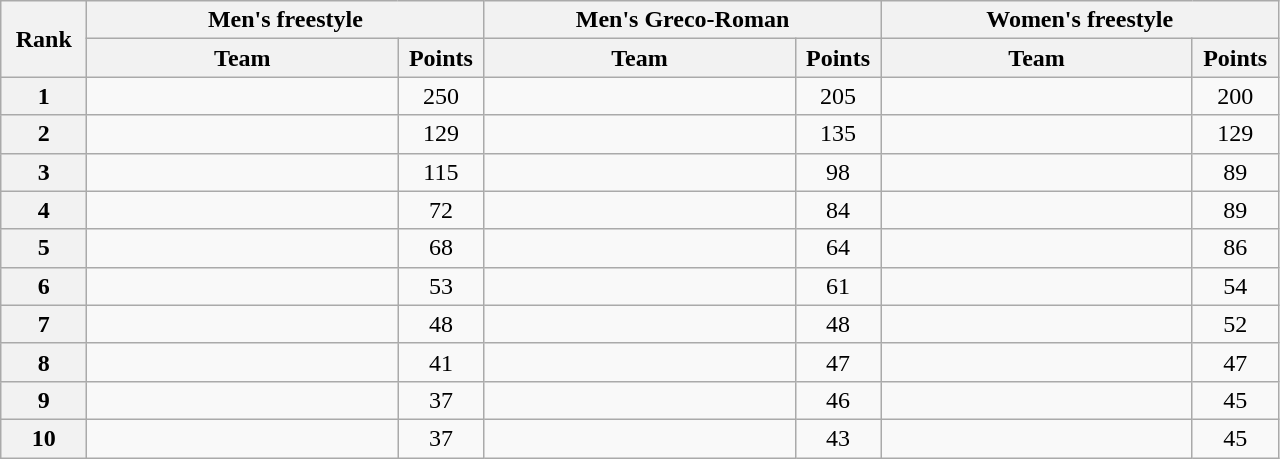<table class="wikitable" style="text-align:center;">
<tr>
<th width=50 rowspan="2">Rank</th>
<th colspan="2">Men's freestyle</th>
<th colspan="2">Men's Greco-Roman</th>
<th colspan="2">Women's freestyle</th>
</tr>
<tr>
<th width=200>Team</th>
<th width=50>Points</th>
<th width=200>Team</th>
<th width=50>Points</th>
<th width=200>Team</th>
<th width=50>Points</th>
</tr>
<tr>
<th>1</th>
<td align=left></td>
<td>250</td>
<td align=left></td>
<td>205</td>
<td align=left></td>
<td>200</td>
</tr>
<tr>
<th>2</th>
<td align=left></td>
<td>129</td>
<td align=left></td>
<td>135</td>
<td align=left></td>
<td>129</td>
</tr>
<tr>
<th>3</th>
<td align=left></td>
<td>115</td>
<td align=left></td>
<td>98</td>
<td align=left></td>
<td>89</td>
</tr>
<tr>
<th>4</th>
<td align=left></td>
<td>72</td>
<td align=left></td>
<td>84</td>
<td align=left></td>
<td>89</td>
</tr>
<tr>
<th>5</th>
<td align=left></td>
<td>68</td>
<td align=left></td>
<td>64</td>
<td align=left></td>
<td>86</td>
</tr>
<tr>
<th>6</th>
<td align=left></td>
<td>53</td>
<td align=left></td>
<td>61</td>
<td align=left></td>
<td>54</td>
</tr>
<tr>
<th>7</th>
<td align=left></td>
<td>48</td>
<td align=left></td>
<td>48</td>
<td align=left></td>
<td>52</td>
</tr>
<tr>
<th>8</th>
<td align=left></td>
<td>41</td>
<td align=left></td>
<td>47</td>
<td align=left></td>
<td>47</td>
</tr>
<tr>
<th>9</th>
<td align=left></td>
<td>37</td>
<td align=left></td>
<td>46</td>
<td align=left></td>
<td>45</td>
</tr>
<tr>
<th>10</th>
<td align=left></td>
<td>37</td>
<td align=left></td>
<td>43</td>
<td align=left></td>
<td>45</td>
</tr>
</table>
